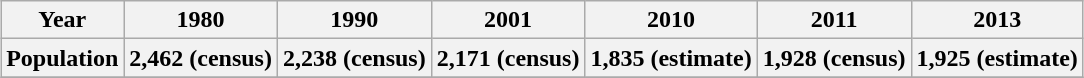<table class="wikitable" style="margin:1em auto;">
<tr>
<th>Year</th>
<th>1980</th>
<th>1990</th>
<th>2001</th>
<th>2010</th>
<th>2011</th>
<th>2013</th>
</tr>
<tr>
<th>Population</th>
<th>2,462 (census)</th>
<th>2,238 (census)</th>
<th>2,171 (census)</th>
<th>1,835 (estimate)</th>
<th>1,928 (census)</th>
<th>1,925 (estimate)</th>
</tr>
<tr>
</tr>
</table>
